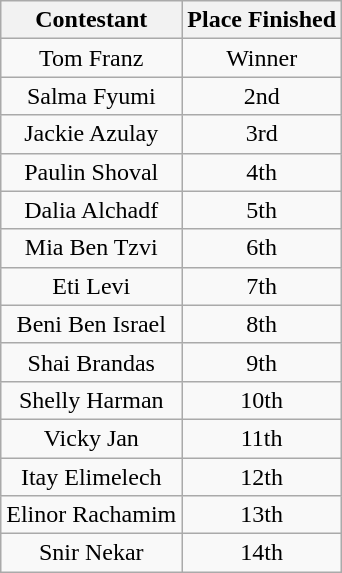<table class="wikitable" style="text-align:center">
<tr>
<th>Contestant</th>
<th>Place Finished</th>
</tr>
<tr>
<td>Tom Franz</td>
<td>Winner</td>
</tr>
<tr>
<td>Salma Fyumi</td>
<td>2nd</td>
</tr>
<tr>
<td>Jackie Azulay</td>
<td>3rd</td>
</tr>
<tr>
<td>Paulin Shoval</td>
<td>4th</td>
</tr>
<tr>
<td>Dalia Alchadf</td>
<td>5th</td>
</tr>
<tr>
<td>Mia Ben Tzvi</td>
<td>6th</td>
</tr>
<tr>
<td>Eti Levi</td>
<td>7th</td>
</tr>
<tr>
<td>Beni Ben Israel</td>
<td>8th</td>
</tr>
<tr>
<td>Shai Brandas</td>
<td>9th</td>
</tr>
<tr>
<td>Shelly Harman</td>
<td>10th</td>
</tr>
<tr>
<td>Vicky Jan</td>
<td>11th</td>
</tr>
<tr>
<td>Itay Elimelech</td>
<td>12th</td>
</tr>
<tr>
<td>Elinor Rachamim</td>
<td>13th</td>
</tr>
<tr>
<td>Snir Nekar</td>
<td>14th</td>
</tr>
</table>
